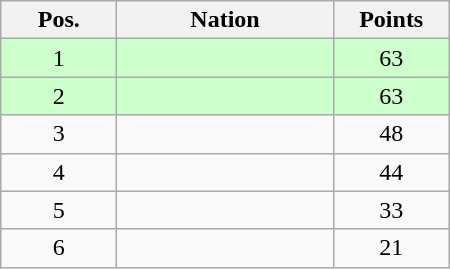<table class="wikitable gauche" cellspacing="1" style="width:300px;">
<tr style="background:#efefef; text-align:center;">
<th style="width:70px;">Pos.</th>
<th>Nation</th>
<th style="width:70px;">Points</th>
</tr>
<tr style="vertical-align:top; text-align:center; background:#ccffcc;">
<td>1</td>
<td style="text-align:left;"></td>
<td>63</td>
</tr>
<tr style="vertical-align:top; text-align:center; background:#ccffcc;">
<td>2</td>
<td style="text-align:left;"></td>
<td>63</td>
</tr>
<tr style="vertical-align:top; text-align:center;">
<td>3</td>
<td style="text-align:left;"></td>
<td>48</td>
</tr>
<tr style="vertical-align:top; text-align:center;">
<td>4</td>
<td style="text-align:left;"></td>
<td>44</td>
</tr>
<tr style="vertical-align:top; text-align:center;">
<td>5</td>
<td style="text-align:left;"></td>
<td>33</td>
</tr>
<tr style="vertical-align:top; text-align:center;">
<td>6</td>
<td style="text-align:left;"></td>
<td>21</td>
</tr>
</table>
